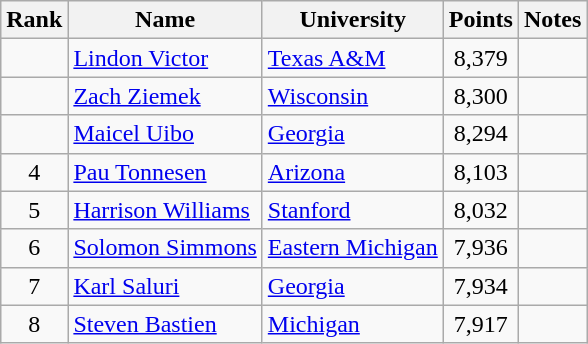<table class="wikitable sortable" style="text-align:center">
<tr>
<th>Rank</th>
<th>Name</th>
<th>University</th>
<th>Points</th>
<th>Notes</th>
</tr>
<tr>
<td></td>
<td align=left><a href='#'>Lindon Victor</a> </td>
<td align=left><a href='#'>Texas A&M</a></td>
<td>8,379</td>
<td></td>
</tr>
<tr>
<td></td>
<td align=left><a href='#'>Zach Ziemek</a></td>
<td align=left><a href='#'>Wisconsin</a></td>
<td>8,300</td>
<td></td>
</tr>
<tr>
<td></td>
<td align=left><a href='#'>Maicel Uibo</a> </td>
<td align=left><a href='#'>Georgia</a></td>
<td>8,294</td>
<td></td>
</tr>
<tr>
<td>4</td>
<td align=left><a href='#'>Pau Tonnesen</a> </td>
<td align=left><a href='#'>Arizona</a></td>
<td>8,103</td>
<td></td>
</tr>
<tr>
<td>5</td>
<td align=left><a href='#'>Harrison Williams</a></td>
<td align=left><a href='#'>Stanford</a></td>
<td>8,032</td>
<td></td>
</tr>
<tr>
<td>6</td>
<td align=left><a href='#'>Solomon Simmons</a></td>
<td align=left><a href='#'>Eastern Michigan</a></td>
<td>7,936</td>
<td></td>
</tr>
<tr>
<td>7</td>
<td align=left><a href='#'>Karl Saluri</a> </td>
<td align=left><a href='#'>Georgia</a></td>
<td>7,934</td>
<td></td>
</tr>
<tr>
<td>8</td>
<td align=left><a href='#'>Steven Bastien</a></td>
<td align=left><a href='#'>Michigan</a></td>
<td>7,917</td>
<td></td>
</tr>
</table>
